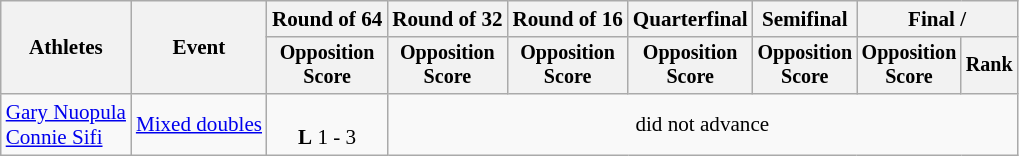<table class=wikitable style=font-size:88%;text-align:center>
<tr>
<th rowspan=2>Athletes</th>
<th rowspan=2>Event</th>
<th>Round of 64</th>
<th>Round of 32</th>
<th>Round of 16</th>
<th>Quarterfinal</th>
<th>Semifinal</th>
<th colspan=2>Final / </th>
</tr>
<tr style=font-size:95%>
<th>Opposition<br>Score</th>
<th>Opposition<br>Score</th>
<th>Opposition<br>Score</th>
<th>Opposition<br>Score</th>
<th>Opposition<br>Score</th>
<th>Opposition<br>Score</th>
<th>Rank</th>
</tr>
<tr>
<td align=left><a href='#'>Gary Nuopula</a><br><a href='#'>Connie Sifi</a></td>
<td align=left><a href='#'>Mixed doubles</a></td>
<td><br><strong>L</strong> 1 - 3</td>
<td colspan=6>did not advance</td>
</tr>
</table>
